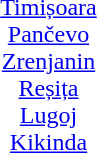<table cellspacing="0" cellpadding="0" style="margin: 0 0 1em 1em; text-align:center; width:150px; float:right;">
<tr>
<td></td>
</tr>
<tr>
<td><a href='#'>Timișoara</a></td>
</tr>
<tr>
<td></td>
</tr>
<tr>
<td><a href='#'>Pančevo</a></td>
</tr>
<tr>
<td></td>
</tr>
<tr>
<td><a href='#'>Zrenjanin</a></td>
</tr>
<tr>
<td></td>
</tr>
<tr>
<td><a href='#'>Reșița</a></td>
</tr>
<tr>
<td></td>
</tr>
<tr>
<td><a href='#'>Lugoj</a></td>
</tr>
<tr>
<td></td>
</tr>
<tr>
<td><a href='#'>Kikinda</a></td>
</tr>
</table>
